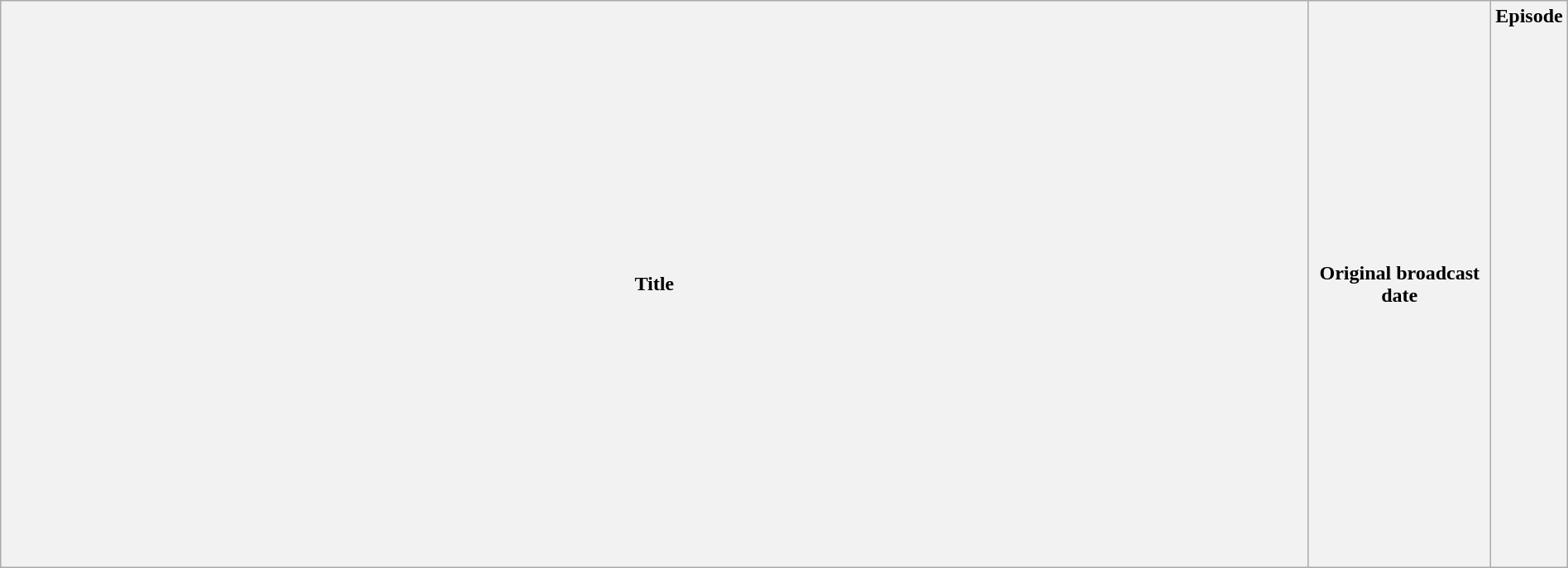<table class="wikitable plainrowheaders" style="width:100%; margin:auto;">
<tr>
<th>Title</th>
<th width="140">Original broadcast date</th>
<th width="40">Episode<br><br><br><br><br><br><br><br><br><br><br><br><br><br><br><br><br><br><br><br><br><br><br><br><br></th>
</tr>
</table>
